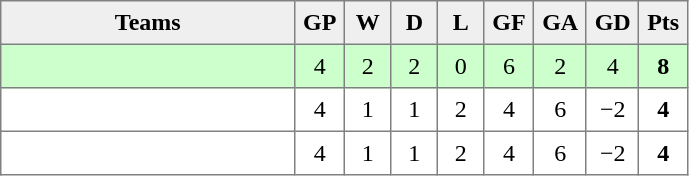<table style=border-collapse:collapse border=1 cellspacing=0 cellpadding=5>
<tr align=center bgcolor=#efefef>
<th width=185>Teams</th>
<th width=20>GP</th>
<th width=20>W</th>
<th width=20>D</th>
<th width=20>L</th>
<th width=20>GF</th>
<th width=20>GA</th>
<th width=20>GD</th>
<th width=20>Pts</th>
</tr>
<tr align=center style="background:#ccffcc;">
<td style="text-align:left;"></td>
<td>4</td>
<td>2</td>
<td>2</td>
<td>0</td>
<td>6</td>
<td>2</td>
<td>4</td>
<td><strong>8</strong></td>
</tr>
<tr align=center>
<td style="text-align:left;"></td>
<td>4</td>
<td>1</td>
<td>1</td>
<td>2</td>
<td>4</td>
<td>6</td>
<td>−2</td>
<td><strong>4</strong></td>
</tr>
<tr align=center>
<td style="text-align:left;"></td>
<td>4</td>
<td>1</td>
<td>1</td>
<td>2</td>
<td>4</td>
<td>6</td>
<td>−2</td>
<td><strong>4</strong></td>
</tr>
</table>
